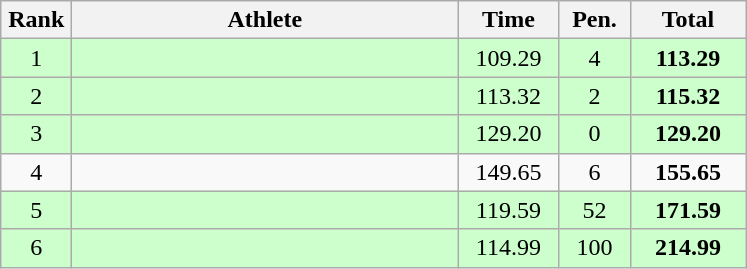<table class=wikitable style="text-align:center">
<tr>
<th width=40>Rank</th>
<th width=250>Athlete</th>
<th width=60>Time</th>
<th width=40>Pen.</th>
<th width=70>Total</th>
</tr>
<tr bgcolor="ccffcc">
<td>1</td>
<td align=left></td>
<td>109.29</td>
<td>4</td>
<td><strong>113.29</strong></td>
</tr>
<tr bgcolor="ccffcc">
<td>2</td>
<td align=left></td>
<td>113.32</td>
<td>2</td>
<td><strong>115.32</strong></td>
</tr>
<tr bgcolor="ccffcc">
<td>3</td>
<td align=left></td>
<td>129.20</td>
<td>0</td>
<td><strong>129.20</strong></td>
</tr>
<tr>
<td>4</td>
<td align=left></td>
<td>149.65</td>
<td>6</td>
<td><strong>155.65</strong></td>
</tr>
<tr bgcolor="ccffcc">
<td>5</td>
<td align=left></td>
<td>119.59</td>
<td>52</td>
<td><strong>171.59</strong></td>
</tr>
<tr bgcolor="ccffcc">
<td>6</td>
<td align=left></td>
<td>114.99</td>
<td>100</td>
<td><strong>214.99</strong></td>
</tr>
</table>
